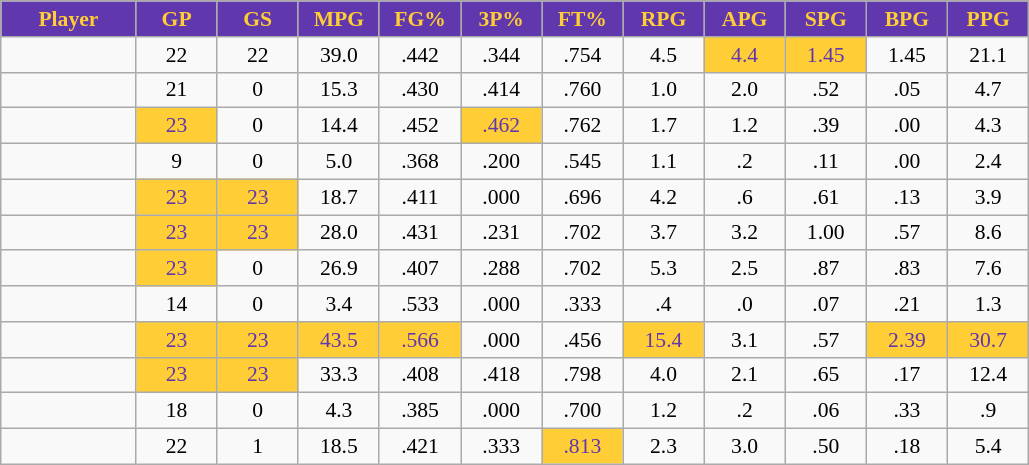<table class="wikitable sortable" style="font-size:90%; text-align:center; white-space:nowrap;">
<tr>
<th style="background:#6137ad;color:#ffcd35;" width="10%">Player</th>
<th style="background:#6137ad;color:#ffcd35;" width="6%">GP</th>
<th style="background:#6137ad;color:#ffcd35;" width="6%">GS</th>
<th style="background:#6137ad;color:#ffcd35;" width="6%">MPG</th>
<th style="background:#6137ad;color:#ffcd35;" width="6%">FG%</th>
<th style="background:#6137ad;color:#ffcd35;" width="6%">3P%</th>
<th style="background:#6137ad;color:#ffcd35;" width="6%">FT%</th>
<th style="background:#6137ad;color:#ffcd35;" width="6%">RPG</th>
<th style="background:#6137ad;color:#ffcd35;" width="6%">APG</th>
<th style="background:#6137ad;color:#ffcd35;" width="6%">SPG</th>
<th style="background:#6137ad;color:#ffcd35;" width="6%">BPG</th>
<th style="background:#6137ad;color:#ffcd35;" width="6%">PPG</th>
</tr>
<tr>
<td></td>
<td>22</td>
<td>22</td>
<td>39.0</td>
<td>.442</td>
<td>.344</td>
<td>.754</td>
<td>4.5</td>
<td style="background:#ffcd35;color:#6137ad;">4.4</td>
<td style="background:#ffcd35;color:#6137ad;">1.45</td>
<td>1.45</td>
<td>21.1</td>
</tr>
<tr>
<td></td>
<td>21</td>
<td>0</td>
<td>15.3</td>
<td>.430</td>
<td>.414</td>
<td>.760</td>
<td>1.0</td>
<td>2.0</td>
<td>.52</td>
<td>.05</td>
<td>4.7</td>
</tr>
<tr>
<td></td>
<td style="background:#ffcd35;color:#6137ad;">23</td>
<td>0</td>
<td>14.4</td>
<td>.452</td>
<td style="background:#ffcd35;color:#6137ad;">.462</td>
<td>.762</td>
<td>1.7</td>
<td>1.2</td>
<td>.39</td>
<td>.00</td>
<td>4.3</td>
</tr>
<tr>
<td></td>
<td>9</td>
<td>0</td>
<td>5.0</td>
<td>.368</td>
<td>.200</td>
<td>.545</td>
<td>1.1</td>
<td>.2</td>
<td>.11</td>
<td>.00</td>
<td>2.4</td>
</tr>
<tr>
<td></td>
<td style="background:#ffcd35;color:#6137ad;">23</td>
<td style="background:#ffcd35;color:#6137ad;">23</td>
<td>18.7</td>
<td>.411</td>
<td>.000</td>
<td>.696</td>
<td>4.2</td>
<td>.6</td>
<td>.61</td>
<td>.13</td>
<td>3.9</td>
</tr>
<tr>
<td></td>
<td style="background:#ffcd35;color:#6137ad;">23</td>
<td style="background:#ffcd35;color:#6137ad;">23</td>
<td>28.0</td>
<td>.431</td>
<td>.231</td>
<td>.702</td>
<td>3.7</td>
<td>3.2</td>
<td>1.00</td>
<td>.57</td>
<td>8.6</td>
</tr>
<tr>
<td></td>
<td style="background:#ffcd35;color:#6137ad;">23</td>
<td>0</td>
<td>26.9</td>
<td>.407</td>
<td>.288</td>
<td>.702</td>
<td>5.3</td>
<td>2.5</td>
<td>.87</td>
<td>.83</td>
<td>7.6</td>
</tr>
<tr>
<td></td>
<td>14</td>
<td>0</td>
<td>3.4</td>
<td>.533</td>
<td>.000</td>
<td>.333</td>
<td>.4</td>
<td>.0</td>
<td>.07</td>
<td>.21</td>
<td>1.3</td>
</tr>
<tr>
<td></td>
<td style="background:#ffcd35;color:#6137ad;">23</td>
<td style="background:#ffcd35;color:#6137ad;">23</td>
<td style="background:#ffcd35;color:#6137ad;">43.5</td>
<td style="background:#ffcd35;color:#6137ad;">.566</td>
<td>.000</td>
<td>.456</td>
<td style="background:#ffcd35;color:#6137ad;">15.4</td>
<td>3.1</td>
<td>.57</td>
<td style="background:#ffcd35;color:#6137ad;">2.39</td>
<td style="background:#ffcd35;color:#6137ad;">30.7</td>
</tr>
<tr>
<td></td>
<td style="background:#ffcd35;color:#6137ad;">23</td>
<td style="background:#ffcd35;color:#6137ad;">23</td>
<td>33.3</td>
<td>.408</td>
<td>.418</td>
<td>.798</td>
<td>4.0</td>
<td>2.1</td>
<td>.65</td>
<td>.17</td>
<td>12.4</td>
</tr>
<tr>
<td></td>
<td>18</td>
<td>0</td>
<td>4.3</td>
<td>.385</td>
<td>.000</td>
<td>.700</td>
<td>1.2</td>
<td>.2</td>
<td>.06</td>
<td>.33</td>
<td>.9</td>
</tr>
<tr>
<td></td>
<td>22</td>
<td>1</td>
<td>18.5</td>
<td>.421</td>
<td>.333</td>
<td style="background:#ffcd35;color:#6137ad;">.813</td>
<td>2.3</td>
<td>3.0</td>
<td>.50</td>
<td>.18</td>
<td>5.4</td>
</tr>
</table>
